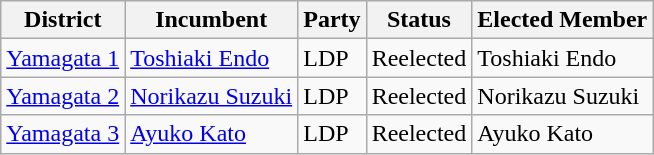<table class="wikitable">
<tr>
<th>District</th>
<th>Incumbent</th>
<th>Party</th>
<th>Status</th>
<th>Elected Member</th>
</tr>
<tr>
<td><a href='#'>Yamagata 1</a></td>
<td><a href='#'>Toshiaki Endo</a></td>
<td>LDP</td>
<td>Reelected</td>
<td>Toshiaki Endo</td>
</tr>
<tr>
<td><a href='#'>Yamagata 2</a></td>
<td><a href='#'>Norikazu Suzuki</a></td>
<td>LDP</td>
<td>Reelected</td>
<td>Norikazu Suzuki</td>
</tr>
<tr>
<td><a href='#'>Yamagata 3</a></td>
<td><a href='#'>Ayuko Kato</a></td>
<td>LDP</td>
<td>Reelected</td>
<td>Ayuko Kato</td>
</tr>
</table>
